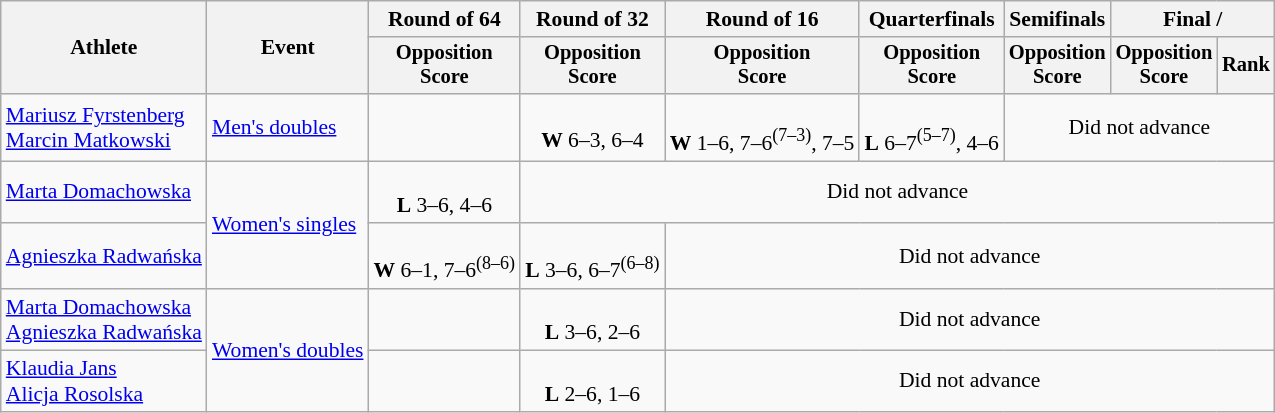<table class=wikitable style="font-size:90%">
<tr>
<th rowspan="2">Athlete</th>
<th rowspan="2">Event</th>
<th>Round of 64</th>
<th>Round of 32</th>
<th>Round of 16</th>
<th>Quarterfinals</th>
<th>Semifinals</th>
<th colspan=2>Final / </th>
</tr>
<tr style="font-size:95%">
<th>Opposition<br>Score</th>
<th>Opposition<br>Score</th>
<th>Opposition<br>Score</th>
<th>Opposition<br>Score</th>
<th>Opposition<br>Score</th>
<th>Opposition<br>Score</th>
<th>Rank</th>
</tr>
<tr align=center>
<td align=left><a href='#'>Mariusz Fyrstenberg</a><br><a href='#'>Marcin Matkowski</a></td>
<td align=left><a href='#'>Men's doubles</a></td>
<td></td>
<td><br><strong>W</strong> 6–3, 6–4</td>
<td><br><strong>W</strong> 1–6, 7–6<sup>(7–3)</sup>, 7–5</td>
<td><br><strong>L</strong> 6–7<sup>(5–7)</sup>, 4–6</td>
<td colspan=3>Did not advance</td>
</tr>
<tr align=center>
<td align=left><a href='#'>Marta Domachowska</a></td>
<td align=left rowspan=2><a href='#'>Women's singles</a></td>
<td><br><strong>L</strong> 3–6, 4–6</td>
<td colspan=6>Did not advance</td>
</tr>
<tr align=center>
<td align=left><a href='#'>Agnieszka Radwańska</a></td>
<td><br><strong>W</strong> 6–1, 7–6<sup>(8–6)</sup></td>
<td><br><strong>L</strong> 3–6, 6–7<sup>(6–8)</sup></td>
<td colspan=5>Did not advance</td>
</tr>
<tr align=center>
<td align=left><a href='#'>Marta Domachowska</a> <br><a href='#'>Agnieszka Radwańska</a></td>
<td align=left rowspan=2><a href='#'>Women's doubles</a></td>
<td></td>
<td><br><strong>L</strong> 3–6, 2–6</td>
<td colspan=5>Did not advance</td>
</tr>
<tr align=center>
<td align=left><a href='#'>Klaudia Jans</a> <br><a href='#'>Alicja Rosolska</a></td>
<td></td>
<td><br><strong>L</strong> 2–6, 1–6</td>
<td colspan=5>Did not advance</td>
</tr>
</table>
